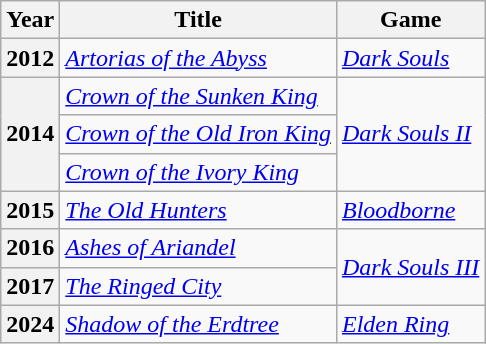<table class="wikitable sortable" width="auto">
<tr>
<th>Year</th>
<th>Title</th>
<th>Game</th>
</tr>
<tr>
<th>2012</th>
<td><em><a href='#'>Artorias of the Abyss</a></em></td>
<td><em><a href='#'>Dark Souls</a></em></td>
</tr>
<tr>
<th rowspan="3">2014</th>
<td><em><a href='#'>Crown of the Sunken King</a></em></td>
<td rowspan="3"><em><a href='#'>Dark Souls II</a></em></td>
</tr>
<tr>
<td><em><a href='#'>Crown of the Old Iron King</a></em></td>
</tr>
<tr>
<td><em><a href='#'>Crown of the Ivory King</a></em></td>
</tr>
<tr>
<th>2015</th>
<td><em><a href='#'>The Old Hunters</a></em></td>
<td><em><a href='#'>Bloodborne</a></em></td>
</tr>
<tr>
<th>2016</th>
<td><em><a href='#'>Ashes of Ariandel</a></em></td>
<td rowspan="2"><em><a href='#'>Dark Souls III</a></em></td>
</tr>
<tr>
<th>2017</th>
<td><em><a href='#'>The Ringed City</a></em></td>
</tr>
<tr>
<th>2024</th>
<td><em><a href='#'>Shadow of the Erdtree</a></em></td>
<td><em><a href='#'>Elden Ring</a></em></td>
</tr>
</table>
